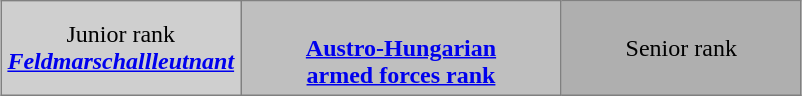<table class="toccolours" border="1" cellpadding="4" cellspacing="0" style="border-collapse: collapse; margin: 0.5em auto; clear: both;">
<tr>
<td width="30%" align="center" style="background:#cfcfcf;">Junior rank<br><strong><em><a href='#'>Feldmarschallleutnant</a></em></strong></td>
<td width="40%" align="center" style="background:#bfbfbf;"><br><strong><a href='#'>Austro-Hungarian<br>
armed forces rank</a></strong><br><strong></strong></td>
<td width="30%" align="center" style="background:#afafaf;">Senior rank<br><strong></strong></td>
</tr>
</table>
